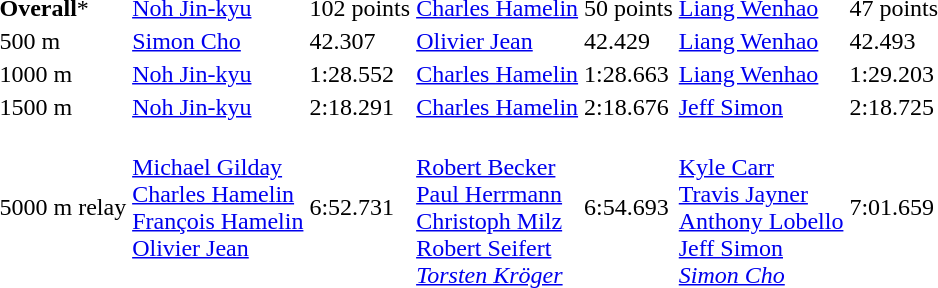<table>
<tr>
<td><strong>Overall</strong>*</td>
<td><a href='#'>Noh Jin-kyu</a><br></td>
<td>102 points</td>
<td><a href='#'>Charles Hamelin</a><br></td>
<td>50 points</td>
<td><a href='#'>Liang Wenhao</a><br></td>
<td>47 points</td>
</tr>
<tr>
<td>500 m<br></td>
<td><a href='#'>Simon Cho</a><br></td>
<td>42.307</td>
<td><a href='#'>Olivier Jean</a><br></td>
<td>42.429</td>
<td><a href='#'>Liang Wenhao</a><br></td>
<td>42.493</td>
</tr>
<tr>
<td>1000 m<br></td>
<td><a href='#'>Noh Jin-kyu</a><br></td>
<td>1:28.552</td>
<td><a href='#'>Charles Hamelin</a><br></td>
<td>1:28.663</td>
<td><a href='#'>Liang Wenhao</a><br></td>
<td>1:29.203</td>
</tr>
<tr>
<td>1500 m<br></td>
<td><a href='#'>Noh Jin-kyu</a><br></td>
<td>2:18.291</td>
<td><a href='#'>Charles Hamelin</a><br></td>
<td>2:18.676</td>
<td><a href='#'>Jeff Simon</a><br></td>
<td>2:18.725</td>
</tr>
<tr>
<td>5000 m relay<br></td>
<td valign=top><br><a href='#'>Michael Gilday</a><br><a href='#'>Charles Hamelin</a><br><a href='#'>François Hamelin</a><br><a href='#'>Olivier Jean</a></td>
<td>6:52.731</td>
<td><br><a href='#'>Robert Becker</a><br><a href='#'>Paul Herrmann</a><br><a href='#'>Christoph Milz</a><br><a href='#'>Robert Seifert</a><br><em><a href='#'>Torsten Kröger</a></em></td>
<td>6:54.693</td>
<td><br><a href='#'>Kyle Carr</a><br><a href='#'>Travis Jayner</a><br><a href='#'>Anthony Lobello</a><br><a href='#'>Jeff Simon</a><br><em><a href='#'>Simon Cho</a></em></td>
<td>7:01.659</td>
</tr>
</table>
